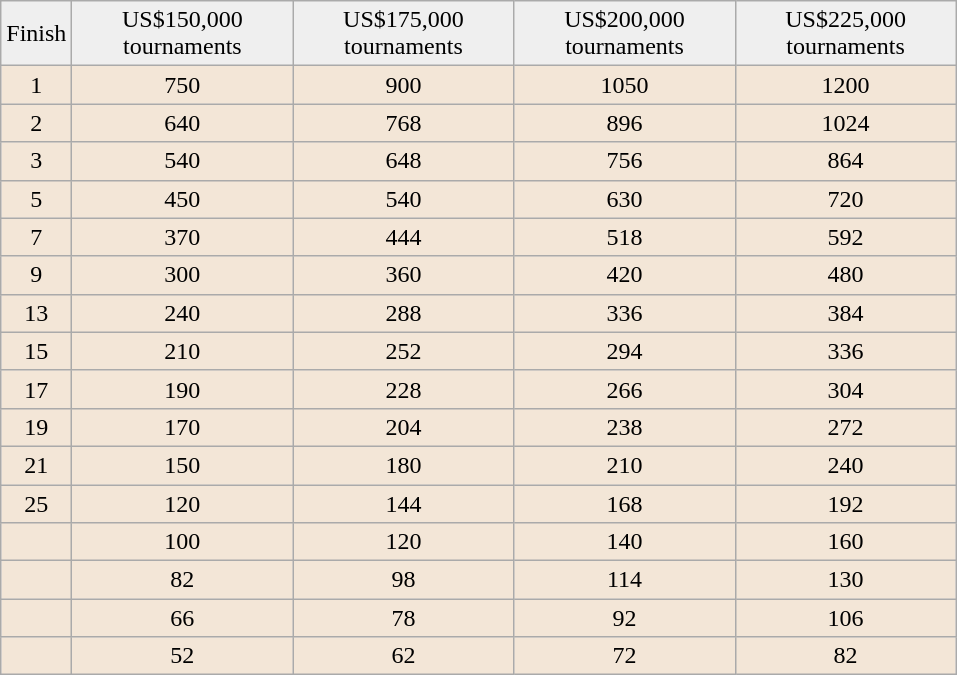<table class="wikitable">
<tr align=center>
<td style="background:#efefef;">Finish</td>
<td style="width:140px; background:#efefef;">US$150,000<br>tournaments</td>
<td style="width:140px; background:#efefef;">US$175,000<br>tournaments</td>
<td style="width:140px; background:#efefef;">US$200,000<br>tournaments</td>
<td style="width:140px; background:#efefef;">US$225,000<br>tournaments</td>
</tr>
<tr style="text-align:center; background:#F3E6D7;">
<td>1</td>
<td>750</td>
<td>900</td>
<td>1050</td>
<td>1200</td>
</tr>
<tr style="text-align:center; background:#F3E6D7;">
<td>2</td>
<td>640</td>
<td>768</td>
<td>896</td>
<td>1024</td>
</tr>
<tr style="text-align:center; background:#F3E6D7;">
<td>3</td>
<td>540</td>
<td>648</td>
<td>756</td>
<td>864</td>
</tr>
<tr style="text-align:center; background:#F3E6D7;">
<td>5</td>
<td>450</td>
<td>540</td>
<td>630</td>
<td>720</td>
</tr>
<tr style="text-align:center; background:#F3E6D7;">
<td>7</td>
<td>370</td>
<td>444</td>
<td>518</td>
<td>592</td>
</tr>
<tr style="text-align:center; background:#F3E6D7;">
<td>9</td>
<td>300</td>
<td>360</td>
<td>420</td>
<td>480</td>
</tr>
<tr style="text-align:center; background:#F3E6D7;">
<td>13</td>
<td>240</td>
<td>288</td>
<td>336</td>
<td>384</td>
</tr>
<tr style="text-align:center; background:#F3E6D7;">
<td>15</td>
<td>210</td>
<td>252</td>
<td>294</td>
<td>336</td>
</tr>
<tr style="text-align:center; background:#F3E6D7;">
<td>17</td>
<td>190</td>
<td>228</td>
<td>266</td>
<td>304</td>
</tr>
<tr style="text-align:center; background:#F3E6D7;">
<td>19</td>
<td>170</td>
<td>204</td>
<td>238</td>
<td>272</td>
</tr>
<tr style="text-align:center; background:#F3E6D7;">
<td>21</td>
<td>150</td>
<td>180</td>
<td>210</td>
<td>240</td>
</tr>
<tr style="text-align:center; background:#F3E6D7;">
<td>25</td>
<td>120</td>
<td>144</td>
<td>168</td>
<td>192</td>
</tr>
<tr style="text-align:center; background:#F3E6D7;">
<td></td>
<td>100</td>
<td>120</td>
<td>140</td>
<td>160</td>
</tr>
<tr style="text-align:center; background:#F3E6D7;">
<td></td>
<td>82</td>
<td>98</td>
<td>114</td>
<td>130</td>
</tr>
<tr style="text-align:center; background:#F3E6D7;">
<td></td>
<td>66</td>
<td>78</td>
<td>92</td>
<td>106</td>
</tr>
<tr style="text-align:center; background:#F3E6D7;">
<td></td>
<td>52</td>
<td>62</td>
<td>72</td>
<td>82</td>
</tr>
</table>
